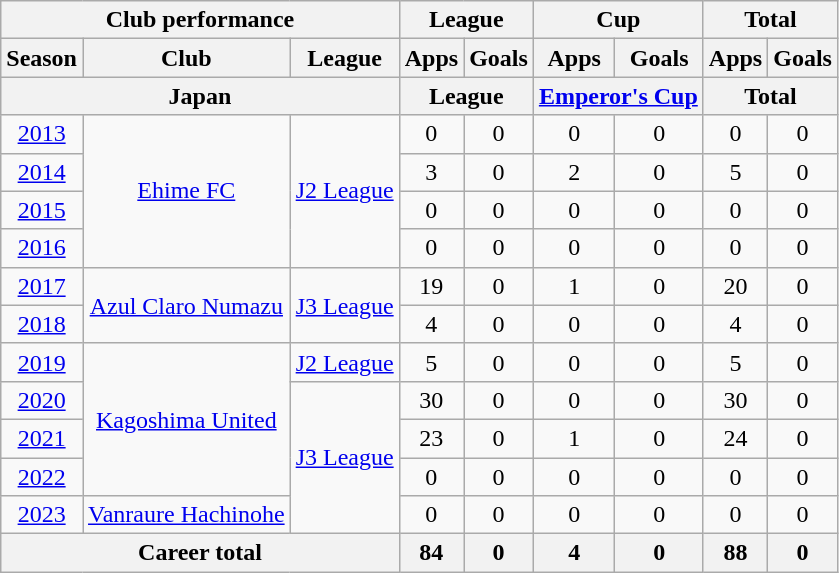<table class="wikitable" style="text-align:center">
<tr>
<th colspan=3>Club performance</th>
<th colspan=2>League</th>
<th colspan=2>Cup</th>
<th colspan=2>Total</th>
</tr>
<tr>
<th>Season</th>
<th>Club</th>
<th>League</th>
<th>Apps</th>
<th>Goals</th>
<th>Apps</th>
<th>Goals</th>
<th>Apps</th>
<th>Goals</th>
</tr>
<tr>
<th colspan=3>Japan</th>
<th colspan=2>League</th>
<th colspan=2><a href='#'>Emperor's Cup</a></th>
<th colspan=2>Total</th>
</tr>
<tr>
<td><a href='#'>2013</a></td>
<td rowspan="4"><a href='#'>Ehime FC</a></td>
<td rowspan="4"><a href='#'>J2 League</a></td>
<td>0</td>
<td>0</td>
<td>0</td>
<td>0</td>
<td>0</td>
<td>0</td>
</tr>
<tr>
<td><a href='#'>2014</a></td>
<td>3</td>
<td>0</td>
<td>2</td>
<td>0</td>
<td>5</td>
<td>0</td>
</tr>
<tr>
<td><a href='#'>2015</a></td>
<td>0</td>
<td>0</td>
<td>0</td>
<td>0</td>
<td>0</td>
<td>0</td>
</tr>
<tr>
<td><a href='#'>2016</a></td>
<td>0</td>
<td>0</td>
<td>0</td>
<td>0</td>
<td>0</td>
<td>0</td>
</tr>
<tr>
<td><a href='#'>2017</a></td>
<td rowspan="2"><a href='#'>Azul Claro Numazu</a></td>
<td rowspan="2"><a href='#'>J3 League</a></td>
<td>19</td>
<td>0</td>
<td>1</td>
<td>0</td>
<td>20</td>
<td>0</td>
</tr>
<tr>
<td><a href='#'>2018</a></td>
<td>4</td>
<td>0</td>
<td>0</td>
<td>0</td>
<td>4</td>
<td>0</td>
</tr>
<tr>
<td><a href='#'>2019</a></td>
<td rowspan="4"><a href='#'>Kagoshima United</a></td>
<td><a href='#'>J2 League</a></td>
<td>5</td>
<td>0</td>
<td>0</td>
<td>0</td>
<td>5</td>
<td>0</td>
</tr>
<tr>
<td><a href='#'>2020</a></td>
<td rowspan="4"><a href='#'>J3 League</a></td>
<td>30</td>
<td>0</td>
<td>0</td>
<td>0</td>
<td>30</td>
<td>0</td>
</tr>
<tr>
<td><a href='#'>2021</a></td>
<td>23</td>
<td>0</td>
<td>1</td>
<td>0</td>
<td>24</td>
<td>0</td>
</tr>
<tr>
<td><a href='#'>2022</a></td>
<td>0</td>
<td>0</td>
<td>0</td>
<td>0</td>
<td>0</td>
<td>0</td>
</tr>
<tr>
<td><a href='#'>2023</a></td>
<td><a href='#'>Vanraure Hachinohe</a></td>
<td>0</td>
<td>0</td>
<td>0</td>
<td>0</td>
<td>0</td>
<td>0</td>
</tr>
<tr>
<th colspan=3>Career total</th>
<th>84</th>
<th>0</th>
<th>4</th>
<th>0</th>
<th>88</th>
<th>0</th>
</tr>
</table>
